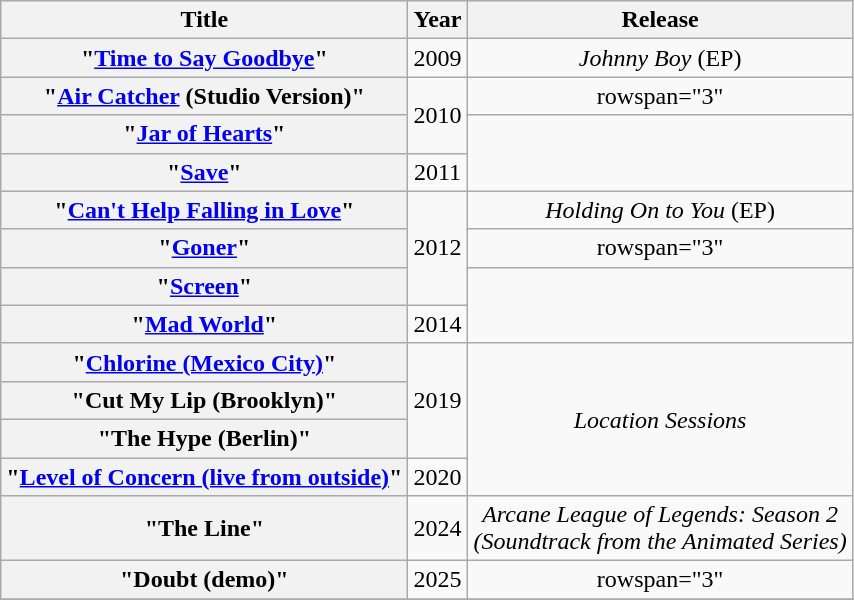<table class="wikitable plainrowheaders" style="text-align:center;">
<tr>
<th scope="col">Title</th>
<th scope="col">Year</th>
<th scope="col" style="width:250px;">Release</th>
</tr>
<tr>
<th scope="row">"<a href='#'>Time to Say Goodbye</a>"</th>
<td>2009</td>
<td><em>Johnny Boy</em> (EP)</td>
</tr>
<tr>
<th scope="row">"<a href='#'>Air Catcher</a> (Studio Version)"</th>
<td rowspan="2">2010</td>
<td>rowspan="3" </td>
</tr>
<tr>
<th scope="row">"<a href='#'>Jar of Hearts</a>"<br></th>
</tr>
<tr>
<th scope="row">"<a href='#'>Save</a>"</th>
<td>2011</td>
</tr>
<tr>
<th scope="row">"<a href='#'>Can't Help Falling in Love</a>"<br></th>
<td rowspan="3">2012</td>
<td><em>Holding On to You</em> (EP)</td>
</tr>
<tr>
<th scope="row">"<a href='#'>Goner</a>"</th>
<td>rowspan="3" </td>
</tr>
<tr>
<th scope="row">"<a href='#'>Screen</a>" </th>
</tr>
<tr>
<th scope="row">"<a href='#'>Mad World</a>"<br></th>
<td>2014</td>
</tr>
<tr>
<th scope="row">"<a href='#'>Chlorine (Mexico City)</a>"</th>
<td rowspan="3">2019</td>
<td rowspan="4"><em>Location Sessions</em></td>
</tr>
<tr>
<th scope="row">"Cut My Lip (Brooklyn)"</th>
</tr>
<tr>
<th scope="row">"The Hype (Berlin)"</th>
</tr>
<tr>
<th scope="row">"<a href='#'>Level of Concern (live from outside)</a>"</th>
<td>2020</td>
</tr>
<tr>
<th scope="row">"The Line"</th>
<td>2024</td>
<td><em>Arcane League of Legends: Season 2 (Soundtrack from the Animated Series)</em></td>
</tr>
<tr>
<th scope="row">"Doubt (demo)"</th>
<td>2025</td>
<td>rowspan="3" </td>
</tr>
<tr>
</tr>
</table>
